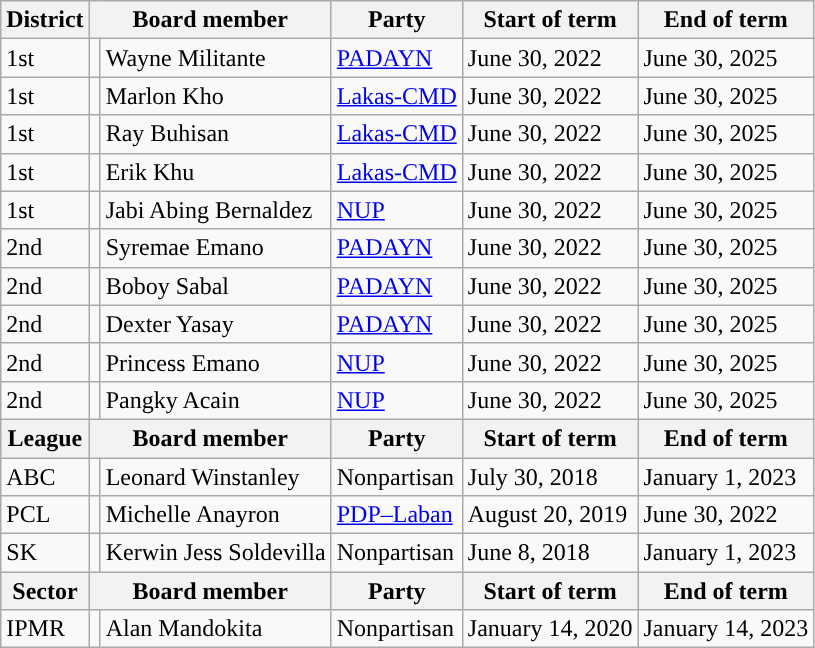<table class="wikitable">
<tr>
<th>District</th>
<th colspan="2">Board member</th>
<th>Party</th>
<th>Start of term</th>
<th>End of term</th>
</tr>
<tr>
<td>1st</td>
<td></td>
<td>Wayne Militante</td>
<td><a href='#'>PADAYN</a></td>
<td>June 30, 2022</td>
<td>June 30, 2025</td>
</tr>
<tr>
<td>1st</td>
<td></td>
<td>Marlon Kho</td>
<td><a href='#'>Lakas-CMD</a></td>
<td>June 30, 2022</td>
<td>June 30, 2025</td>
</tr>
<tr>
<td>1st</td>
<td></td>
<td>Ray Buhisan</td>
<td><a href='#'>Lakas-CMD</a></td>
<td>June 30, 2022</td>
<td>June 30, 2025</td>
</tr>
<tr>
<td>1st</td>
<td></td>
<td>Erik Khu</td>
<td><a href='#'>Lakas-CMD</a></td>
<td>June 30, 2022</td>
<td>June 30, 2025</td>
</tr>
<tr>
<td>1st</td>
<td></td>
<td>Jabi Abing Bernaldez</td>
<td><a href='#'>NUP</a></td>
<td>June 30, 2022</td>
<td>June 30, 2025</td>
</tr>
<tr>
<td>2nd</td>
<td></td>
<td>Syremae Emano</td>
<td><a href='#'>PADAYN</a></td>
<td>June 30, 2022</td>
<td>June 30, 2025</td>
</tr>
<tr>
<td>2nd</td>
<td></td>
<td>Boboy Sabal</td>
<td><a href='#'>PADAYN</a></td>
<td>June 30, 2022</td>
<td>June 30, 2025</td>
</tr>
<tr>
<td>2nd</td>
<td></td>
<td>Dexter Yasay</td>
<td><a href='#'>PADAYN</a></td>
<td>June 30, 2022</td>
<td>June 30, 2025</td>
</tr>
<tr>
<td>2nd</td>
<td></td>
<td>Princess Emano</td>
<td><a href='#'>NUP</a></td>
<td>June 30, 2022</td>
<td>June 30, 2025</td>
</tr>
<tr>
<td>2nd</td>
<td></td>
<td>Pangky Acain</td>
<td><a href='#'>NUP</a></td>
<td>June 30, 2022</td>
<td>June 30, 2025</td>
</tr>
<tr>
<th>League</th>
<th colspan="2">Board member</th>
<th>Party</th>
<th>Start of term</th>
<th>End of term</th>
</tr>
<tr>
<td>ABC</td>
<td></td>
<td>Leonard Winstanley</td>
<td>Nonpartisan</td>
<td>July 30, 2018</td>
<td>January 1, 2023</td>
</tr>
<tr>
<td>PCL</td>
<td></td>
<td>Michelle Anayron</td>
<td><a href='#'>PDP–Laban</a></td>
<td>August 20, 2019</td>
<td>June 30, 2022</td>
</tr>
<tr>
<td>SK</td>
<td></td>
<td>Kerwin Jess Soldevilla</td>
<td>Nonpartisan</td>
<td>June 8, 2018</td>
<td>January 1, 2023</td>
</tr>
<tr>
<th>Sector</th>
<th colspan="2">Board member</th>
<th>Party</th>
<th>Start of term</th>
<th>End of term</th>
</tr>
<tr>
<td>IPMR</td>
<td></td>
<td>Alan Mandokita</td>
<td>Nonpartisan</td>
<td>January 14, 2020</td>
<td>January 14, 2023</td>
</tr>
</table>
